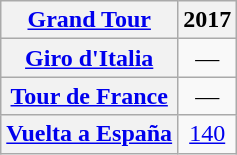<table class="wikitable plainrowheaders">
<tr>
<th scope="col"><a href='#'>Grand Tour</a></th>
<th scope="col">2017</th>
</tr>
<tr style="text-align:center;">
<th scope="row"> <a href='#'>Giro d'Italia</a></th>
<td>—</td>
</tr>
<tr style="text-align:center;">
<th scope="row"> <a href='#'>Tour de France</a></th>
<td>—</td>
</tr>
<tr style="text-align:center;">
<th scope="row"> <a href='#'>Vuelta a España</a></th>
<td><a href='#'>140</a></td>
</tr>
</table>
